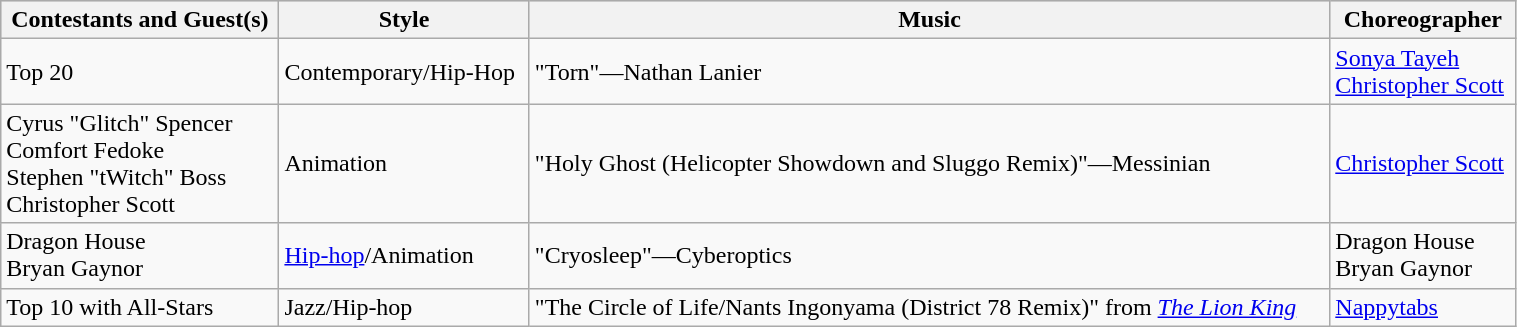<table class="wikitable" style="width:80%;">
<tr style="background:lightgrey; text-align:center;">
<th>Contestants and Guest(s)</th>
<th>Style</th>
<th>Music</th>
<th>Choreographer</th>
</tr>
<tr>
<td>Top 20</td>
<td>Contemporary/Hip-Hop</td>
<td>"Torn"—Nathan Lanier</td>
<td><a href='#'>Sonya Tayeh</a><br> <a href='#'>Christopher Scott</a></td>
</tr>
<tr>
<td>Cyrus "Glitch" Spencer <br> Comfort Fedoke <br> Stephen "tWitch" Boss <br> Christopher Scott</td>
<td>Animation</td>
<td>"Holy Ghost (Helicopter Showdown and Sluggo Remix)"—Messinian</td>
<td><a href='#'>Christopher Scott</a></td>
</tr>
<tr>
<td>Dragon House <br> Bryan Gaynor</td>
<td><a href='#'>Hip-hop</a>/Animation</td>
<td>"Cryosleep"—Cyberoptics</td>
<td>Dragon House <br> Bryan Gaynor</td>
</tr>
<tr>
<td>Top 10 with All-Stars</td>
<td>Jazz/Hip-hop</td>
<td>"The Circle of Life/Nants Ingonyama (District 78 Remix)" from <em><a href='#'>The Lion King</a></em></td>
<td><a href='#'>Nappytabs</a></td>
</tr>
</table>
